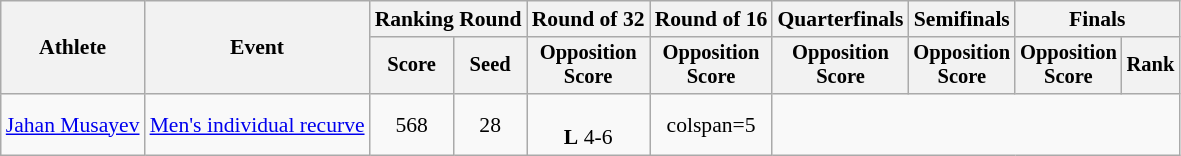<table class="wikitable" style="text-align: center; font-size:90%">
<tr>
<th rowspan="2">Athlete</th>
<th rowspan="2">Event</th>
<th colspan="2">Ranking Round</th>
<th>Round of 32</th>
<th>Round of 16</th>
<th>Quarterfinals</th>
<th>Semifinals</th>
<th colspan="2">Finals</th>
</tr>
<tr style="font-size:95%">
<th>Score</th>
<th>Seed</th>
<th>Opposition<br>Score</th>
<th>Opposition<br>Score</th>
<th>Opposition<br>Score</th>
<th>Opposition<br>Score</th>
<th>Opposition<br>Score</th>
<th>Rank</th>
</tr>
<tr>
<td align=left><a href='#'>Jahan Musayev</a></td>
<td align=left><a href='#'>Men's individual recurve</a></td>
<td>568</td>
<td>28</td>
<td><br><strong>L</strong> 4-6</td>
<td>colspan=5 </td>
</tr>
</table>
